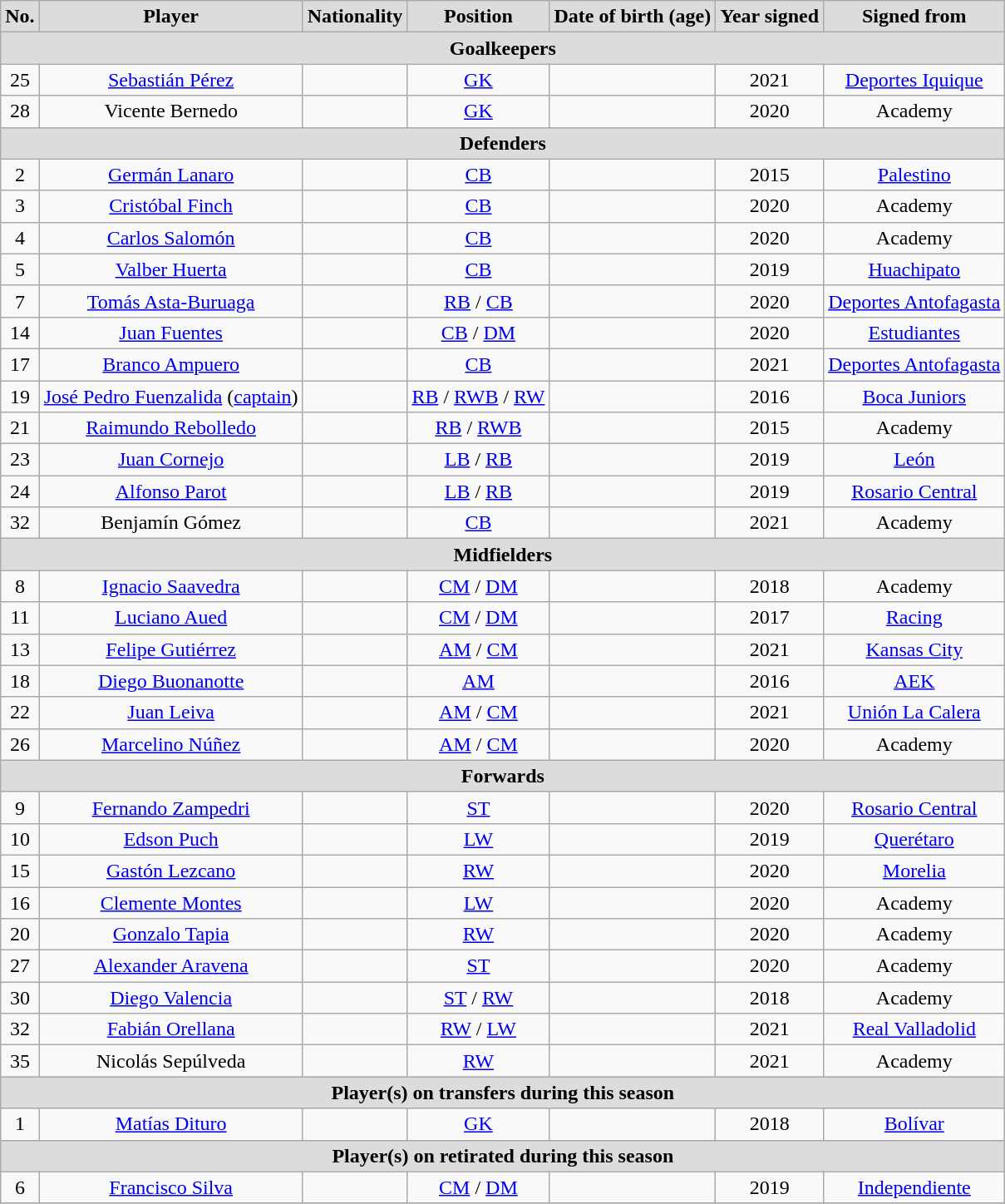<table class="wikitable sortable" style="text-align:center">
<tr>
<th style="background:#dcdcdc; text-align:center;">No.</th>
<th style="background:#dcdcdc; text-align:center;">Player</th>
<th style="background:#dcdcdc; text-align:center;">Nationality</th>
<th style="background:#dcdcdc; text-align:center;">Position</th>
<th style="background:#dcdcdc; text-align:center;">Date of birth (age)</th>
<th style="background:#dcdcdc; text-align:center;">Year signed</th>
<th style="background:#dcdcdc; text-align:center;">Signed from</th>
</tr>
<tr>
<th colspan="7" style="background:#dcdcdc; text-align:center;">Goalkeepers</th>
</tr>
<tr>
<td>25</td>
<td><a href='#'>Sebastián Pérez</a></td>
<td></td>
<td><a href='#'>GK</a></td>
<td></td>
<td>2021</td>
<td><a href='#'>Deportes Iquique</a></td>
</tr>
<tr>
<td>28</td>
<td>Vicente Bernedo</td>
<td></td>
<td><a href='#'>GK</a></td>
<td></td>
<td>2020</td>
<td>Academy</td>
</tr>
<tr>
<th colspan="7" style="background:#dcdcdc; text-align:center;">Defenders</th>
</tr>
<tr>
<td>2</td>
<td><a href='#'>Germán Lanaro</a></td>
<td></td>
<td><a href='#'>CB</a></td>
<td></td>
<td>2015</td>
<td><a href='#'>Palestino</a></td>
</tr>
<tr>
<td>3</td>
<td><a href='#'>Cristóbal Finch</a></td>
<td></td>
<td><a href='#'>CB</a></td>
<td></td>
<td>2020</td>
<td>Academy</td>
</tr>
<tr>
<td>4</td>
<td><a href='#'>Carlos Salomón</a></td>
<td></td>
<td><a href='#'>CB</a></td>
<td></td>
<td>2020</td>
<td>Academy</td>
</tr>
<tr>
<td>5</td>
<td><a href='#'>Valber Huerta</a></td>
<td></td>
<td><a href='#'>CB</a></td>
<td></td>
<td>2019</td>
<td><a href='#'>Huachipato</a></td>
</tr>
<tr>
<td>7</td>
<td><a href='#'>Tomás Asta-Buruaga</a></td>
<td></td>
<td><a href='#'>RB</a> / <a href='#'>CB</a></td>
<td></td>
<td>2020</td>
<td><a href='#'>Deportes Antofagasta</a></td>
</tr>
<tr>
<td>14</td>
<td><a href='#'>Juan Fuentes</a></td>
<td></td>
<td><a href='#'>CB</a> / <a href='#'>DM</a></td>
<td></td>
<td>2020</td>
<td><a href='#'>Estudiantes</a></td>
</tr>
<tr>
<td>17</td>
<td><a href='#'>Branco Ampuero</a></td>
<td></td>
<td><a href='#'>CB</a></td>
<td></td>
<td>2021</td>
<td><a href='#'>Deportes Antofagasta</a></td>
</tr>
<tr>
<td>19</td>
<td><a href='#'>José Pedro Fuenzalida</a> (<a href='#'>captain</a>)</td>
<td></td>
<td><a href='#'>RB</a> / <a href='#'>RWB</a> / <a href='#'>RW</a></td>
<td></td>
<td>2016</td>
<td><a href='#'>Boca Juniors</a></td>
</tr>
<tr>
<td>21</td>
<td><a href='#'>Raimundo Rebolledo</a></td>
<td></td>
<td><a href='#'>RB</a> / <a href='#'>RWB</a></td>
<td></td>
<td>2015</td>
<td>Academy</td>
</tr>
<tr>
<td>23</td>
<td><a href='#'>Juan Cornejo</a></td>
<td></td>
<td><a href='#'>LB</a> / <a href='#'>RB</a></td>
<td></td>
<td>2019</td>
<td><a href='#'>León</a></td>
</tr>
<tr>
<td>24</td>
<td><a href='#'>Alfonso Parot</a></td>
<td></td>
<td><a href='#'>LB</a> / <a href='#'>RB</a></td>
<td></td>
<td>2019</td>
<td><a href='#'>Rosario Central</a></td>
</tr>
<tr>
<td>32</td>
<td>Benjamín Gómez</td>
<td></td>
<td><a href='#'>CB</a></td>
<td></td>
<td>2021</td>
<td>Academy</td>
</tr>
<tr>
<th colspan="7" style="background:#dcdcdc; text-align:center;">Midfielders</th>
</tr>
<tr>
<td>8</td>
<td><a href='#'>Ignacio Saavedra</a></td>
<td></td>
<td><a href='#'>CM</a> / <a href='#'>DM</a></td>
<td></td>
<td>2018</td>
<td>Academy</td>
</tr>
<tr>
<td>11</td>
<td><a href='#'>Luciano Aued</a></td>
<td></td>
<td><a href='#'>CM</a> / <a href='#'>DM</a></td>
<td></td>
<td>2017</td>
<td><a href='#'>Racing</a></td>
</tr>
<tr>
<td>13</td>
<td><a href='#'>Felipe Gutiérrez</a></td>
<td></td>
<td><a href='#'>AM</a>  / <a href='#'>CM</a></td>
<td></td>
<td>2021</td>
<td><a href='#'>Kansas City</a></td>
</tr>
<tr>
<td>18</td>
<td><a href='#'>Diego Buonanotte</a></td>
<td></td>
<td><a href='#'>AM</a></td>
<td></td>
<td>2016</td>
<td><a href='#'>AEK</a></td>
</tr>
<tr>
<td>22</td>
<td><a href='#'>Juan Leiva</a></td>
<td></td>
<td><a href='#'>AM</a>  / <a href='#'>CM</a></td>
<td></td>
<td>2021</td>
<td><a href='#'>Unión La Calera</a></td>
</tr>
<tr>
<td>26</td>
<td><a href='#'>Marcelino Núñez</a></td>
<td></td>
<td><a href='#'>AM</a> / <a href='#'>CM</a></td>
<td></td>
<td>2020</td>
<td>Academy</td>
</tr>
<tr>
<th colspan="7" style="background:#dcdcdc; text-align:center;">Forwards</th>
</tr>
<tr>
<td>9</td>
<td><a href='#'>Fernando Zampedri</a></td>
<td></td>
<td><a href='#'>ST</a></td>
<td></td>
<td>2020</td>
<td><a href='#'>Rosario Central</a></td>
</tr>
<tr>
<td>10</td>
<td><a href='#'>Edson Puch</a></td>
<td></td>
<td><a href='#'>LW</a></td>
<td></td>
<td>2019</td>
<td><a href='#'>Querétaro</a></td>
</tr>
<tr>
<td>15</td>
<td><a href='#'>Gastón Lezcano</a></td>
<td></td>
<td><a href='#'>RW</a></td>
<td></td>
<td>2020</td>
<td><a href='#'>Morelia</a></td>
</tr>
<tr>
<td>16</td>
<td><a href='#'>Clemente Montes</a></td>
<td></td>
<td><a href='#'>LW</a></td>
<td></td>
<td>2020</td>
<td>Academy</td>
</tr>
<tr>
<td>20</td>
<td><a href='#'>Gonzalo Tapia</a></td>
<td></td>
<td><a href='#'>RW</a></td>
<td></td>
<td>2020</td>
<td>Academy</td>
</tr>
<tr>
<td>27</td>
<td><a href='#'>Alexander Aravena</a></td>
<td></td>
<td><a href='#'>ST</a></td>
<td></td>
<td>2020</td>
<td>Academy</td>
</tr>
<tr>
<td>30</td>
<td><a href='#'>Diego Valencia</a></td>
<td></td>
<td><a href='#'>ST</a> / <a href='#'>RW</a></td>
<td></td>
<td>2018</td>
<td>Academy</td>
</tr>
<tr>
<td>32</td>
<td><a href='#'>Fabián Orellana</a></td>
<td></td>
<td><a href='#'>RW</a> / <a href='#'>LW</a></td>
<td></td>
<td>2021</td>
<td><a href='#'>Real Valladolid</a></td>
</tr>
<tr>
<td>35</td>
<td>Nicolás Sepúlveda</td>
<td></td>
<td><a href='#'>RW</a></td>
<td></td>
<td>2021</td>
<td>Academy</td>
</tr>
<tr>
<th colspan="7" style="background:#dcdcdc; text-align:center;">Player(s) on transfers during this season</th>
</tr>
<tr>
<td>1</td>
<td><a href='#'>Matías Dituro</a></td>
<td></td>
<td><a href='#'>GK</a></td>
<td></td>
<td>2018</td>
<td><a href='#'>Bolívar</a></td>
</tr>
<tr>
<th colspan="7" style="background:#dcdcdc; text-align:center;">Player(s) on retirated during this season</th>
</tr>
<tr>
<td>6</td>
<td><a href='#'>Francisco Silva</a></td>
<td></td>
<td><a href='#'>CM</a> / <a href='#'>DM</a></td>
<td></td>
<td>2019</td>
<td><a href='#'>Independiente</a></td>
</tr>
<tr>
</tr>
</table>
